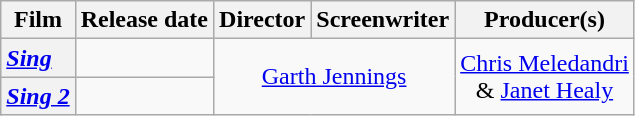<table class="wikitable plainrowheaders" style="text-align:center;">
<tr>
<th scope="col">Film</th>
<th scope="col">Release date</th>
<th scope="col">Director</th>
<th scope="col">Screenwriter</th>
<th scope="col">Producer(s)</th>
</tr>
<tr>
<th scope="row" style="text-align:left"><em><a href='#'>Sing</a></em></th>
<td style="text-align:center"></td>
<td colspan="2" rowspan="2"><a href='#'>Garth Jennings</a></td>
<td rowspan="3"><a href='#'>Chris Meledandri</a><br>& <a href='#'>Janet Healy</a></td>
</tr>
<tr>
<th scope="row" style="text-align:left"><em><a href='#'>Sing 2</a></em></th>
<td style="text-align:center"></td>
</tr>
</table>
